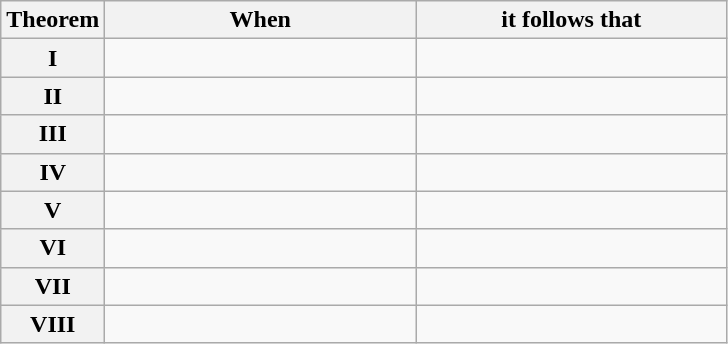<table class="wikitable">
<tr>
<th>Theorem</th>
<th width="200">When</th>
<th width="200">it follows that</th>
</tr>
<tr>
<th>I</th>
<td></td>
<td></td>
</tr>
<tr>
<th>II</th>
<td></td>
<td></td>
</tr>
<tr>
<th>III</th>
<td></td>
<td></td>
</tr>
<tr>
<th>IV</th>
<td></td>
<td></td>
</tr>
<tr>
<th>V</th>
<td></td>
<td></td>
</tr>
<tr>
<th>VI</th>
<td></td>
<td></td>
</tr>
<tr>
<th>VII</th>
<td></td>
<td></td>
</tr>
<tr>
<th>VIII</th>
<td></td>
<td></td>
</tr>
</table>
